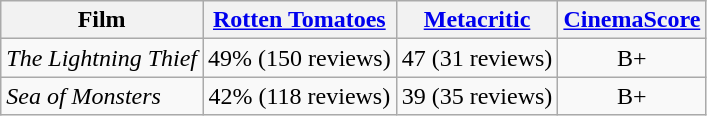<table class="wikitable sortable" border="1" style="text-align: center;">
<tr>
<th>Film</th>
<th><a href='#'>Rotten Tomatoes</a></th>
<th><a href='#'>Metacritic</a></th>
<th><a href='#'>CinemaScore</a></th>
</tr>
<tr>
<td style="text-align: left;"><em>The Lightning Thief</em></td>
<td>49% (150 reviews)</td>
<td>47 (31 reviews)</td>
<td>B+</td>
</tr>
<tr>
<td style="text-align: left;"><em>Sea of Monsters</em></td>
<td>42% (118 reviews)</td>
<td>39 (35 reviews)</td>
<td>B+</td>
</tr>
</table>
